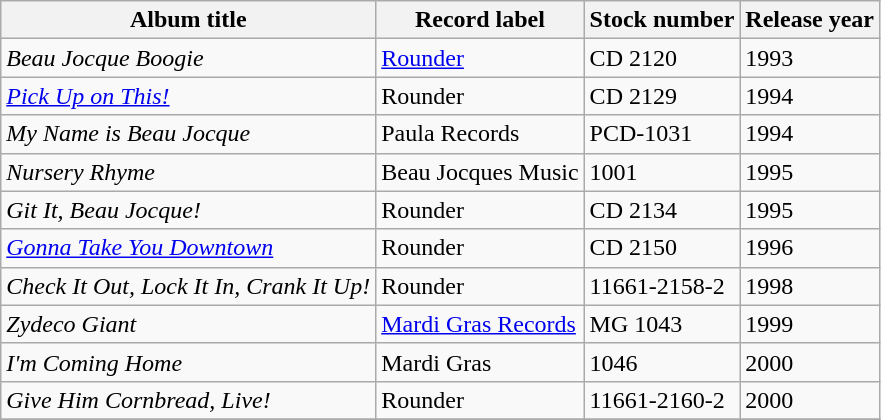<table class="wikitable sortable">
<tr>
<th scope="col">Album title</th>
<th scope="col">Record label</th>
<th scope="col">Stock number</th>
<th scope="col">Release year</th>
</tr>
<tr>
<td><em>Beau Jocque Boogie</em></td>
<td><a href='#'>Rounder</a></td>
<td>CD 2120</td>
<td>1993</td>
</tr>
<tr>
<td><em><a href='#'>Pick Up on This!</a></em></td>
<td>Rounder</td>
<td>CD 2129</td>
<td>1994</td>
</tr>
<tr>
<td><em>My Name is Beau Jocque</em></td>
<td>Paula Records</td>
<td>PCD-1031</td>
<td>1994</td>
</tr>
<tr>
<td><em>Nursery Rhyme</em></td>
<td>Beau Jocques Music</td>
<td>1001</td>
<td>1995</td>
</tr>
<tr>
<td><em>Git It, Beau Jocque!</em></td>
<td>Rounder</td>
<td>CD 2134</td>
<td>1995</td>
</tr>
<tr>
<td><em><a href='#'>Gonna Take You Downtown</a></em></td>
<td>Rounder</td>
<td>CD 2150</td>
<td>1996</td>
</tr>
<tr>
<td><em>Check It Out, Lock It In, Crank It Up!</em></td>
<td>Rounder</td>
<td>11661-2158-2</td>
<td>1998</td>
</tr>
<tr>
<td><em>Zydeco Giant</em></td>
<td><a href='#'>Mardi Gras Records</a></td>
<td>MG 1043</td>
<td>1999</td>
</tr>
<tr>
<td><em>I'm Coming Home</em></td>
<td>Mardi Gras</td>
<td>1046</td>
<td>2000</td>
</tr>
<tr>
<td><em>Give Him Cornbread, Live!</em></td>
<td>Rounder</td>
<td>11661-2160-2</td>
<td>2000</td>
</tr>
<tr>
</tr>
</table>
